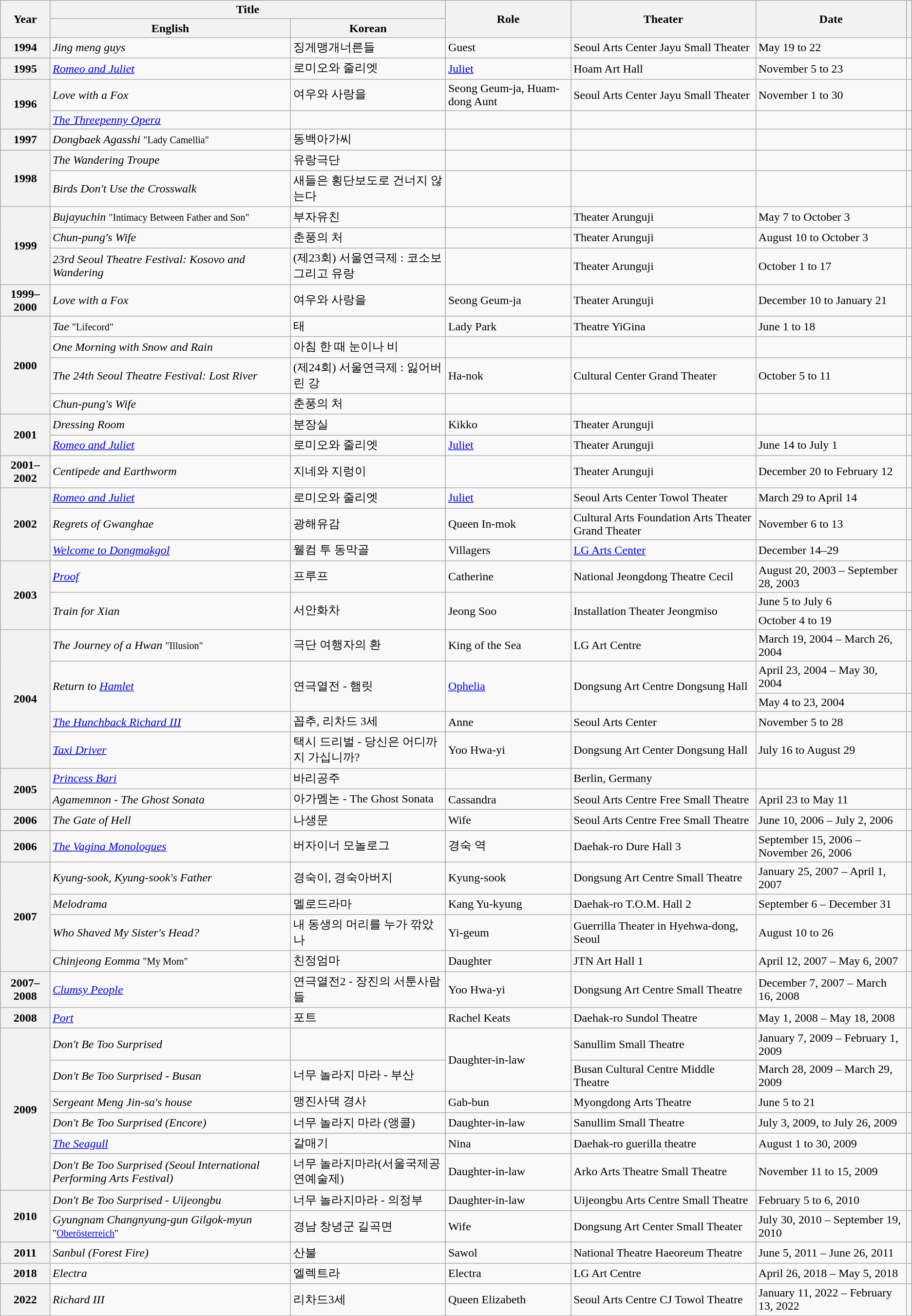<table class="wikitable sortable plainrowheaders">
<tr>
<th rowspan="2" scope="col">Year</th>
<th colspan="2" scope="col">Title</th>
<th rowspan="2" scope="col">Role</th>
<th rowspan="2" scope="col">Theater</th>
<th rowspan="2" scope="col" class="sortable">Date</th>
<th rowspan="2" scope="col" class="unsortable"></th>
</tr>
<tr>
<th>English</th>
<th>Korean</th>
</tr>
<tr>
<th scope="row">1994</th>
<td><em>Jing meng guys</em></td>
<td>징게맹개너른들</td>
<td>Guest</td>
<td>Seoul Arts Center Jayu Small Theater</td>
<td>May 19 to 22</td>
<td></td>
</tr>
<tr>
<th scope="row">1995</th>
<td><em><a href='#'>Romeo and Juliet</a></em></td>
<td>로미오와 줄리엣</td>
<td><a href='#'>Juliet</a></td>
<td>Hoam Art Hall</td>
<td>November 5 to 23</td>
<td></td>
</tr>
<tr>
<th scope="row" rowspan=2>1996</th>
<td><em>Love with a Fox</em></td>
<td>여우와 사랑을</td>
<td>Seong Geum-ja, Huam-dong Aunt</td>
<td>Seoul Arts Center Jayu Small Theater</td>
<td>November 1 to 30</td>
<td></td>
</tr>
<tr>
<td><em><a href='#'>The Threepenny Opera</a></em></td>
<td></td>
<td></td>
<td></td>
<td></td>
<td></td>
</tr>
<tr>
<th scope="row">1997</th>
<td><em>Dongbaek Agasshi</em> <small>"Lady Camellia"</small></td>
<td>동백아가씨</td>
<td></td>
<td></td>
<td></td>
<td></td>
</tr>
<tr>
<th scope="row" rowspan=2>1998</th>
<td><em>The Wandering Troupe</em></td>
<td>유랑극단</td>
<td></td>
<td></td>
<td></td>
<td></td>
</tr>
<tr>
<td><em>Birds Don't Use the Crosswalk</em></td>
<td>새들은 횡단보도로 건너지 않는다</td>
<td></td>
<td></td>
<td></td>
<td></td>
</tr>
<tr>
<th scope="row" rowspan="3">1999</th>
<td><em>Bujayuchin</em> <small>"Intimacy Between Father and Son"</small></td>
<td>부자유친</td>
<td></td>
<td>Theater Arunguji</td>
<td>May 7 to October 3</td>
<td></td>
</tr>
<tr>
<td><em>Chun-pung's Wife</em></td>
<td>춘풍의 처</td>
<td></td>
<td>Theater Arunguji</td>
<td>August 10 to October 3</td>
<td></td>
</tr>
<tr>
<td><em>23rd Seoul Theatre Festival: Kosovo and Wandering</em></td>
<td>(제23회) 서울연극제 : 코소보 그리고 유랑</td>
<td></td>
<td>Theater Arunguji</td>
<td>October 1 to 17</td>
<td></td>
</tr>
<tr>
<th scope="row">1999–2000</th>
<td><em>Love with a Fox</em></td>
<td>여우와 사랑을</td>
<td>Seong Geum-ja</td>
<td>Theater Arunguji</td>
<td>December 10 to January 21</td>
<td></td>
</tr>
<tr>
<th scope="row" rowspan=4>2000</th>
<td><em>Tae</em> <small>"Lifecord"</small></td>
<td>태</td>
<td>Lady Park</td>
<td>Theatre YiGina</td>
<td>June 1 to 18</td>
<td></td>
</tr>
<tr>
<td><em>One Morning with Snow and Rain</em></td>
<td>아침 한 때 눈이나 비</td>
<td></td>
<td></td>
<td></td>
<td></td>
</tr>
<tr>
<td><em>The 24th Seoul Theatre Festival: Lost River</em></td>
<td>(제24회) 서울연극제 : 잃어버린 강</td>
<td>Ha-nok</td>
<td>Cultural Center Grand Theater</td>
<td>October 5 to 11</td>
<td></td>
</tr>
<tr>
<td><em>Chun-pung's Wife</em></td>
<td>춘풍의 처</td>
<td></td>
<td></td>
<td></td>
<td></td>
</tr>
<tr>
<th scope="row" rowspan=2>2001</th>
<td><em>Dressing Room</em></td>
<td>분장실</td>
<td>Kikko</td>
<td>Theater Arunguji</td>
<td></td>
<td></td>
</tr>
<tr>
<td><em><a href='#'>Romeo and Juliet</a></em></td>
<td>로미오와 줄리엣</td>
<td><a href='#'>Juliet</a></td>
<td>Theater Arunguji</td>
<td>June 14 to July 1</td>
<td></td>
</tr>
<tr>
<th scope="row">2001–2002</th>
<td><em>Centipede and Earthworm</em></td>
<td>지네와 지렁이</td>
<td></td>
<td>Theater Arunguji</td>
<td>December 20 to February 12</td>
<td></td>
</tr>
<tr>
<th rowspan="3" scope="row">2002</th>
<td><em><a href='#'>Romeo and Juliet</a></em></td>
<td>로미오와 줄리엣</td>
<td><a href='#'>Juliet</a></td>
<td>Seoul Arts Center Towol Theater</td>
<td>March 29 to April 14</td>
<td></td>
</tr>
<tr>
<td><em>Regrets of Gwanghae</em></td>
<td>광해유감</td>
<td>Queen In-mok</td>
<td>Cultural Arts Foundation Arts Theater Grand Theater</td>
<td>November 6 to 13</td>
<td></td>
</tr>
<tr>
<td><em><a href='#'>Welcome to Dongmakgol</a></em></td>
<td>웰컴 투 동막골</td>
<td>Villagers</td>
<td><a href='#'>LG Arts Center</a></td>
<td>December 14–29</td>
<td></td>
</tr>
<tr>
<th rowspan="3" scope="row">2003</th>
<td><em><a href='#'>Proof</a></em></td>
<td>프루프</td>
<td>Catherine</td>
<td>National Jeongdong Theatre Cecil</td>
<td>August 20, 2003 – September 28, 2003</td>
<td></td>
</tr>
<tr>
<td rowspan="2"><em>Train for Xian</em></td>
<td rowspan="2">서안화차</td>
<td rowspan="2">Jeong Soo</td>
<td rowspan="2">Installation Theater Jeongmiso</td>
<td>June 5 to July 6</td>
<td></td>
</tr>
<tr>
<td>October 4 to 19</td>
<td></td>
</tr>
<tr>
<th rowspan="5" scope="row">2004</th>
<td><em>The Journey of a Hwan</em> <small>"Illusion"</small></td>
<td>극단 여행자의 환</td>
<td>King of the Sea</td>
<td>LG Art Centre</td>
<td>March 19, 2004 – March 26, 2004</td>
<td></td>
</tr>
<tr>
<td rowspan="2"><em>Return to <a href='#'>Hamlet</a></em></td>
<td rowspan="2">연극열전 - 햄릿</td>
<td rowspan="2"><a href='#'>Ophelia</a></td>
<td rowspan="2">Dongsung Art Centre Dongsung Hall</td>
<td>April 23, 2004 – May 30, 2004</td>
<td></td>
</tr>
<tr>
<td>May 4 to 23, 2004</td>
<td></td>
</tr>
<tr>
<td><em><a href='#'>The Hunchback Richard III</a></em></td>
<td>꼽추, 리차드 3세</td>
<td>Anne</td>
<td>Seoul Arts Center</td>
<td>November 5 to 28</td>
<td></td>
</tr>
<tr>
<td><em><a href='#'>Taxi Driver</a></em></td>
<td>택시 드리벌 - 당신은 어디까지 가십니까?</td>
<td>Yoo Hwa-yi</td>
<td>Dongsung Art Center Dongsung Hall</td>
<td>July 16 to August 29</td>
<td></td>
</tr>
<tr>
<th rowspan="2" scope="row">2005</th>
<td><em><a href='#'>Princess Bari</a></em></td>
<td>바리공주</td>
<td></td>
<td>Berlin, Germany</td>
<td></td>
<td></td>
</tr>
<tr>
<td><em>Agamemnon - The Ghost Sonata</em></td>
<td>아가멤논 - The Ghost Sonata</td>
<td>Cassandra</td>
<td>Seoul Arts Centre Free Small Theatre</td>
<td>April 23 to May 11</td>
<td></td>
</tr>
<tr>
<th scope="row">2006</th>
<td><em>The Gate of Hell</em></td>
<td>나생문</td>
<td>Wife</td>
<td>Seoul Arts Centre Free Small Theatre</td>
<td>June 10, 2006 – July 2, 2006</td>
<td></td>
</tr>
<tr>
<th scope="row">2006</th>
<td><em><a href='#'>The Vagina Monologues</a></em></td>
<td>버자이너 모놀로그</td>
<td>경숙 역</td>
<td>Daehak-ro Dure Hall 3</td>
<td>September 15, 2006 – November 26, 2006</td>
<td></td>
</tr>
<tr>
<th rowspan="4" scope="row">2007</th>
<td><em>Kyung-sook, Kyung-sook's Father</em></td>
<td>경숙이, 경숙아버지</td>
<td>Kyung-sook</td>
<td>Dongsung Art Centre Small Theatre</td>
<td>January 25, 2007 – April 1, 2007</td>
<td></td>
</tr>
<tr>
<td><em>Melodrama</em></td>
<td>멜로드라마</td>
<td>Kang Yu-kyung</td>
<td>Daehak-ro T.O.M. Hall 2</td>
<td>September 6 – December 31</td>
<td></td>
</tr>
<tr>
<td><em>Who Shaved My Sister's Head?</em></td>
<td>내 동생의 머리를 누가 깎았나</td>
<td>Yi-geum</td>
<td>Guerrilla Theater in Hyehwa-dong, Seoul</td>
<td>August 10 to 26</td>
<td></td>
</tr>
<tr>
<td><em>Chinjeong Eomma</em> <small>"My Mom"</small></td>
<td>친정엄마</td>
<td>Daughter</td>
<td>JTN Art Hall 1</td>
<td>April 12, 2007 – May 6, 2007</td>
<td></td>
</tr>
<tr>
<th scope="row">2007–2008</th>
<td><em><a href='#'>Clumsy People</a></em></td>
<td>연극열전2 - 장진의 서툰사람들</td>
<td>Yoo Hwa-yi</td>
<td>Dongsung Art Centre Small Theatre</td>
<td>December 7, 2007 – March 16, 2008</td>
<td></td>
</tr>
<tr>
<th scope="row">2008</th>
<td><em><a href='#'>Port</a></em></td>
<td>포트</td>
<td>Rachel Keats</td>
<td>Daehak-ro Sundol Theatre</td>
<td>May 1, 2008 – May 18, 2008</td>
<td></td>
</tr>
<tr>
<th rowspan="6" scope="row">2009</th>
<td><em>Don't Be Too Surprised</em></td>
<td></td>
<td rowspan="2">Daughter-in-law</td>
<td>Sanullim Small Theatre</td>
<td>January 7, 2009 – February 1, 2009</td>
<td></td>
</tr>
<tr>
<td><em>Don't Be Too Surprised - Busan</em></td>
<td>너무 놀라지 마라 - 부산</td>
<td>Busan Cultural Centre Middle Theatre</td>
<td>March 28, 2009 – March 29, 2009</td>
<td></td>
</tr>
<tr>
<td><em>Sergeant Meng Jin-sa's house</em></td>
<td>맹진사댁 경사</td>
<td>Gab-bun</td>
<td>Myongdong Arts Theatre</td>
<td>June 5 to 21</td>
<td></td>
</tr>
<tr>
<td><em>Don't Be Too Surprised (Encore)</em></td>
<td>너무 놀라지 마라 (앵콜)</td>
<td>Daughter-in-law</td>
<td>Sanullim Small Theatre</td>
<td>July 3, 2009, to July 26, 2009</td>
<td></td>
</tr>
<tr>
<td><em><a href='#'>The Seagull</a></em></td>
<td>갈매기</td>
<td>Nina</td>
<td>Daehak-ro guerilla theatre</td>
<td>August 1 to 30, 2009</td>
<td></td>
</tr>
<tr>
<td><em>Don't Be Too Surprised (Seoul International Performing Arts Festival)</em></td>
<td>너무 놀라지마라(서울국제공연예술제)</td>
<td>Daughter-in-law</td>
<td>Arko Arts Theatre Small Theatre</td>
<td>November 11 to 15, 2009</td>
<td></td>
</tr>
<tr>
<th rowspan="2" scope="row">2010</th>
<td><em>Don't Be Too Surprised - Uijeongbu</em></td>
<td>너무 놀라지마라 - 의정부</td>
<td>Daughter-in-law</td>
<td>Uijeongbu Arts Centre Small Theatre</td>
<td>February 5 to 6, 2010</td>
<td></td>
</tr>
<tr>
<td><em>Gyungnam Changnyung-gun Gilgok-myun</em> <small>"<a href='#'>Oberösterreich</a>"</small></td>
<td>경남 창녕군 길곡면</td>
<td>Wife</td>
<td>Dongsung Art Center Small Theater</td>
<td>July 30, 2010 – September 19, 2010</td>
<td></td>
</tr>
<tr>
<th scope="row">2011</th>
<td><em>Sanbul (Forest Fire)</em></td>
<td>산불</td>
<td>Sawol</td>
<td>National Theatre Haeoreum Theatre</td>
<td>June 5, 2011 – June 26, 2011</td>
<td></td>
</tr>
<tr>
<th scope="row">2018</th>
<td><em>Electra</em></td>
<td>엘렉트라</td>
<td>Electra</td>
<td>LG Art Centre</td>
<td>April 26, 2018 – May 5, 2018</td>
<td></td>
</tr>
<tr>
<th scope="row">2022</th>
<td><em>Richard III</em></td>
<td>리차드3세</td>
<td>Queen Elizabeth</td>
<td>Seoul Arts Centre CJ Towol Theatre</td>
<td>January 11, 2022 – February 13, 2022</td>
<td></td>
</tr>
</table>
